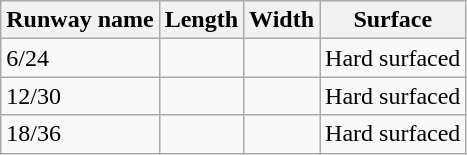<table class="wikitable">
<tr>
<th>Runway name</th>
<th>Length</th>
<th>Width</th>
<th>Surface</th>
</tr>
<tr>
<td>6/24</td>
<td></td>
<td></td>
<td>Hard surfaced</td>
</tr>
<tr>
<td>12/30</td>
<td></td>
<td></td>
<td>Hard surfaced</td>
</tr>
<tr>
<td>18/36</td>
<td></td>
<td></td>
<td>Hard surfaced</td>
</tr>
</table>
